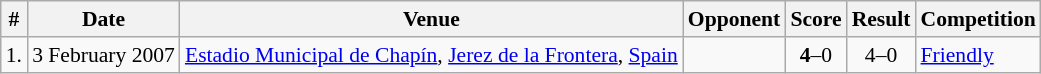<table class="wikitable" style="font-size: 90%;">
<tr>
<th>#</th>
<th>Date</th>
<th>Venue</th>
<th>Opponent</th>
<th>Score</th>
<th>Result</th>
<th>Competition</th>
</tr>
<tr>
<td>1.</td>
<td>3 February 2007</td>
<td><a href='#'>Estadio Municipal de Chapín</a>, <a href='#'>Jerez de la Frontera</a>, <a href='#'>Spain</a></td>
<td></td>
<td align="center"><strong>4</strong>–0</td>
<td align="center">4–0</td>
<td><a href='#'>Friendly</a></td>
</tr>
</table>
